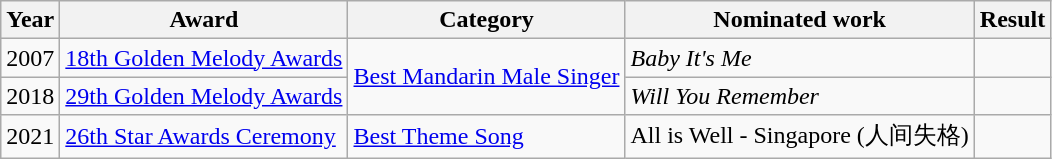<table class="wikitable sortable">
<tr>
<th>Year</th>
<th>Award</th>
<th>Category</th>
<th>Nominated work</th>
<th>Result</th>
</tr>
<tr>
<td>2007</td>
<td><a href='#'>18th Golden Melody Awards</a></td>
<td rowspan=2><a href='#'>Best Mandarin Male Singer</a></td>
<td><em>Baby It's Me</em></td>
<td></td>
</tr>
<tr>
<td>2018</td>
<td><a href='#'>29th Golden Melody Awards</a></td>
<td><em>Will You Remember</em></td>
<td></td>
</tr>
<tr>
<td>2021</td>
<td><a href='#'>26th Star Awards Ceremony</a></td>
<td><a href='#'>Best Theme Song</a></td>
<td>All is Well - Singapore (人间失格)</td>
<td></td>
</tr>
</table>
